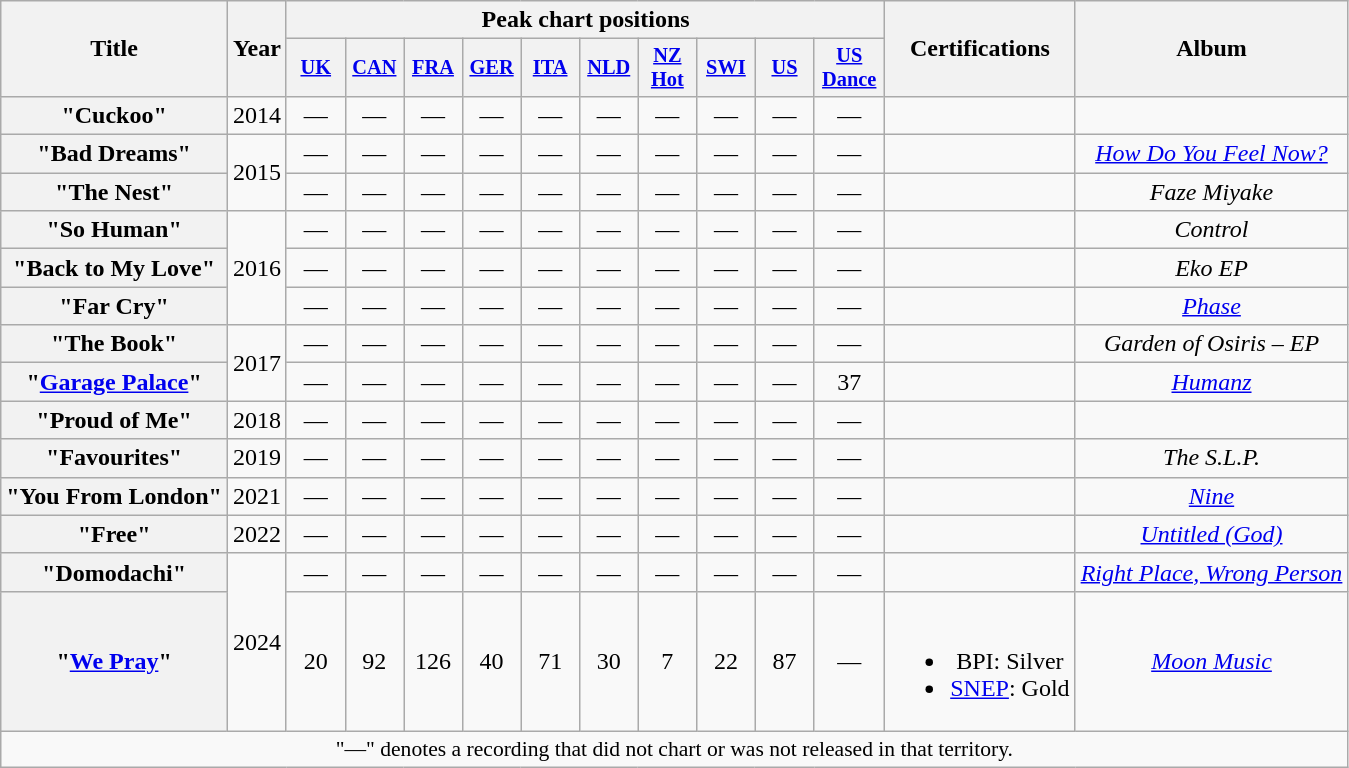<table class="wikitable plainrowheaders" style="text-align:center;">
<tr>
<th scope="col" rowspan="2">Title</th>
<th scope="col" rowspan="2">Year</th>
<th scope="col" colspan="10">Peak chart positions</th>
<th scope="col" rowspan="2">Certifications</th>
<th scope="col" rowspan="2">Album</th>
</tr>
<tr>
<th scope="col" style="width:2.4em; font-size:85%;"><a href='#'>UK</a><br></th>
<th scope="col" style="width:2.4em; font-size:85%;"><a href='#'>CAN</a><br></th>
<th scope="col" style="width:2.4em; font-size:85%;"><a href='#'>FRA</a><br></th>
<th scope="col" style="width:2.4em; font-size:85%;"><a href='#'>GER</a><br></th>
<th scope="col" style="width:2.4em; font-size:85%;"><a href='#'>ITA</a><br></th>
<th scope="col" style="width:2.4em; font-size:85%;"><a href='#'>NLD</a><br></th>
<th scope="col" style="width:2.4em; font-size:85%;"><a href='#'>NZ<br>Hot</a><br></th>
<th scope="col" style="width:2.4em; font-size:85%;"><a href='#'>SWI</a><br></th>
<th scope="col" style="width:2.4em; font-size:85%;"><a href='#'>US</a><br></th>
<th scope="col" style="width:3em;font-size:85%;"><a href='#'>US<br>Dance</a><br></th>
</tr>
<tr>
<th scope="row">"Cuckoo"<br></th>
<td>2014</td>
<td>—</td>
<td>—</td>
<td>—</td>
<td>—</td>
<td>—</td>
<td>—</td>
<td>—</td>
<td>—</td>
<td>—</td>
<td>—</td>
<td></td>
<td></td>
</tr>
<tr>
<th scope="row">"Bad Dreams"<br></th>
<td rowspan="2">2015</td>
<td>—</td>
<td>—</td>
<td>—</td>
<td>—</td>
<td>—</td>
<td>—</td>
<td>—</td>
<td>—</td>
<td>—</td>
<td>—</td>
<td></td>
<td><em><a href='#'>How Do You Feel Now?</a></em></td>
</tr>
<tr>
<th scope="row">"The Nest"<br></th>
<td>—</td>
<td>—</td>
<td>—</td>
<td>—</td>
<td>—</td>
<td>—</td>
<td>—</td>
<td>—</td>
<td>—</td>
<td>—</td>
<td></td>
<td><em>Faze Miyake</em></td>
</tr>
<tr>
<th scope="row">"So Human"<br></th>
<td rowspan="3">2016</td>
<td>—</td>
<td>—</td>
<td>—</td>
<td>—</td>
<td>—</td>
<td>—</td>
<td>—</td>
<td>—</td>
<td>—</td>
<td>—</td>
<td></td>
<td><em>Control</em></td>
</tr>
<tr>
<th scope="row">"Back to My Love"<br></th>
<td>—</td>
<td>—</td>
<td>—</td>
<td>—</td>
<td>—</td>
<td>—</td>
<td>—</td>
<td>—</td>
<td>—</td>
<td>—</td>
<td></td>
<td><em>Eko EP</em></td>
</tr>
<tr>
<th scope="row">"Far Cry"<br></th>
<td>—</td>
<td>—</td>
<td>—</td>
<td>—</td>
<td>—</td>
<td>—</td>
<td>—</td>
<td>—</td>
<td>—</td>
<td>—</td>
<td></td>
<td><em><a href='#'>Phase</a></em></td>
</tr>
<tr>
<th scope="row">"The Book"<br></th>
<td rowspan="2">2017</td>
<td>—</td>
<td>—</td>
<td>—</td>
<td>—</td>
<td>—</td>
<td>—</td>
<td>—</td>
<td>—</td>
<td>—</td>
<td>—</td>
<td></td>
<td><em>Garden of Osiris – EP</em></td>
</tr>
<tr>
<th scope="row">"<a href='#'>Garage Palace</a>"<br></th>
<td>—</td>
<td>—</td>
<td>—</td>
<td>—</td>
<td>—</td>
<td>—</td>
<td>—</td>
<td>—</td>
<td>—</td>
<td>37</td>
<td></td>
<td><em><a href='#'>Humanz</a></em></td>
</tr>
<tr>
<th scope="row">"Proud of Me"<br></th>
<td>2018</td>
<td>—</td>
<td>—</td>
<td>—</td>
<td>—</td>
<td>—</td>
<td>—</td>
<td>—</td>
<td>—</td>
<td>—</td>
<td>—</td>
<td></td>
<td></td>
</tr>
<tr>
<th scope="row">"Favourites"<br></th>
<td>2019</td>
<td>—</td>
<td>—</td>
<td>—</td>
<td>—</td>
<td>—</td>
<td>—</td>
<td>—</td>
<td>—</td>
<td>—</td>
<td>—</td>
<td></td>
<td><em>The S.L.P.</em></td>
</tr>
<tr>
<th scope="row">"You From London"<br></th>
<td>2021</td>
<td>—</td>
<td>—</td>
<td>—</td>
<td>—</td>
<td>—</td>
<td>—</td>
<td>—</td>
<td>—</td>
<td>—</td>
<td>—</td>
<td></td>
<td><em><a href='#'>Nine</a></em></td>
</tr>
<tr>
<th scope="row">"Free"<br></th>
<td>2022</td>
<td>—</td>
<td>—</td>
<td>—</td>
<td>—</td>
<td>—</td>
<td>—</td>
<td>—</td>
<td>—</td>
<td>—</td>
<td>—</td>
<td></td>
<td><em><a href='#'>Untitled (God)</a></em></td>
</tr>
<tr>
<th scope="row">"Domodachi"<br></th>
<td rowspan="2">2024</td>
<td>—</td>
<td>—</td>
<td>—</td>
<td>—</td>
<td>—</td>
<td>—</td>
<td>—</td>
<td>—</td>
<td>—</td>
<td>—</td>
<td></td>
<td><em><a href='#'>Right Place, Wrong Person</a></em></td>
</tr>
<tr>
<th scope="row">"<a href='#'>We Pray</a>"<br></th>
<td>20</td>
<td>92</td>
<td>126</td>
<td>40</td>
<td>71</td>
<td>30</td>
<td>7</td>
<td>22</td>
<td>87</td>
<td>—</td>
<td><br><ul><li>BPI: Silver</li><li><a href='#'>SNEP</a>: Gold</li></ul></td>
<td><em><a href='#'>Moon Music</a></em></td>
</tr>
<tr>
<td colspan="14" style="font-size:90%">"—" denotes a recording that did not chart or was not released in that territory.</td>
</tr>
</table>
